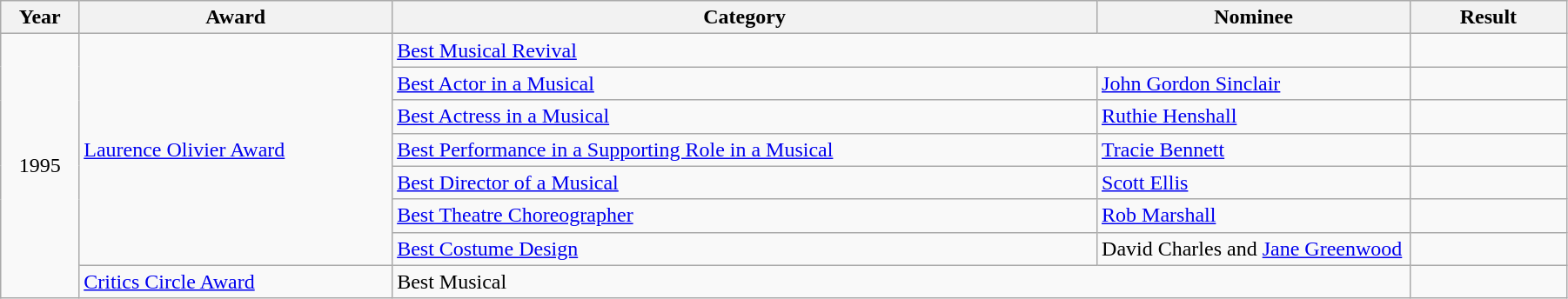<table class="wikitable" width="95%">
<tr>
<th width="5%">Year</th>
<th width="20%">Award</th>
<th width="45%">Category</th>
<th width="20%">Nominee</th>
<th width="10%">Result</th>
</tr>
<tr>
<td rowspan="8" align="center">1995</td>
<td rowspan="7"><a href='#'>Laurence Olivier Award</a></td>
<td colspan="2"><a href='#'>Best Musical Revival</a></td>
<td></td>
</tr>
<tr>
<td><a href='#'>Best Actor in a Musical</a></td>
<td><a href='#'>John Gordon Sinclair</a></td>
<td></td>
</tr>
<tr>
<td><a href='#'>Best Actress in a Musical</a></td>
<td><a href='#'>Ruthie Henshall</a></td>
<td></td>
</tr>
<tr>
<td><a href='#'>Best Performance in a Supporting Role in a Musical</a></td>
<td><a href='#'>Tracie Bennett</a></td>
<td></td>
</tr>
<tr>
<td><a href='#'>Best Director of a Musical</a></td>
<td><a href='#'>Scott Ellis</a></td>
<td></td>
</tr>
<tr>
<td><a href='#'>Best Theatre Choreographer</a></td>
<td><a href='#'>Rob Marshall</a></td>
<td></td>
</tr>
<tr>
<td><a href='#'>Best Costume Design</a></td>
<td>David Charles and <a href='#'>Jane Greenwood</a></td>
<td></td>
</tr>
<tr>
<td><a href='#'>Critics Circle Award</a></td>
<td colspan="2">Best Musical</td>
<td></td>
</tr>
</table>
